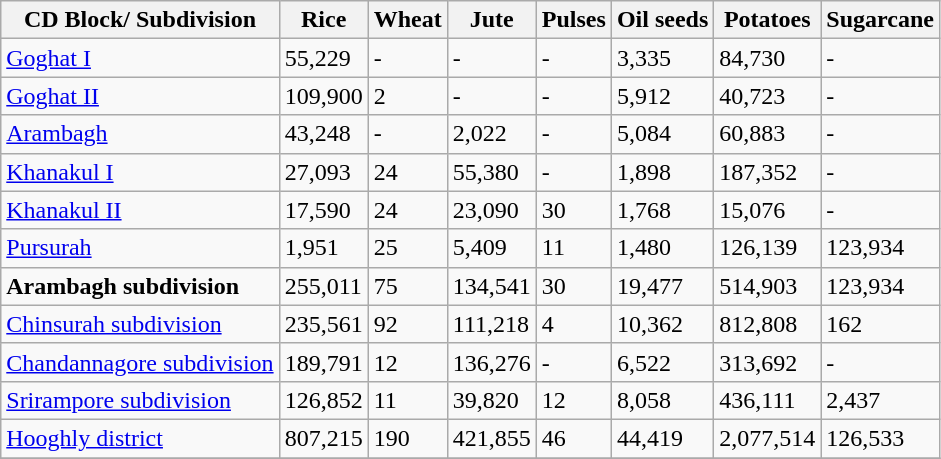<table class="wikitable sortable">
<tr>
<th>CD Block/ Subdivision</th>
<th>Rice</th>
<th>Wheat</th>
<th>Jute</th>
<th>Pulses</th>
<th>Oil seeds</th>
<th>Potatoes</th>
<th>Sugarcane</th>
</tr>
<tr>
<td><a href='#'>Goghat I</a></td>
<td>55,229</td>
<td>-</td>
<td>-</td>
<td>-</td>
<td>3,335</td>
<td>84,730</td>
<td>-</td>
</tr>
<tr>
<td><a href='#'>Goghat II</a></td>
<td>109,900</td>
<td>2</td>
<td>-</td>
<td>-</td>
<td>5,912</td>
<td>40,723</td>
<td>-</td>
</tr>
<tr>
<td><a href='#'>Arambagh</a></td>
<td>43,248</td>
<td>-</td>
<td>2,022</td>
<td>-</td>
<td>5,084</td>
<td>60,883</td>
<td>-</td>
</tr>
<tr>
<td><a href='#'>Khanakul I</a></td>
<td>27,093</td>
<td>24</td>
<td>55,380</td>
<td>-</td>
<td>1,898</td>
<td>187,352</td>
<td>-</td>
</tr>
<tr>
<td><a href='#'>Khanakul II</a></td>
<td>17,590</td>
<td>24</td>
<td>23,090</td>
<td>30</td>
<td>1,768</td>
<td>15,076</td>
<td>-</td>
</tr>
<tr>
<td><a href='#'>Pursurah</a></td>
<td>1,951</td>
<td>25</td>
<td>5,409</td>
<td>11</td>
<td>1,480</td>
<td>126,139</td>
<td>123,934</td>
</tr>
<tr>
<td><strong>Arambagh subdivision</strong></td>
<td>255,011</td>
<td>75</td>
<td>134,541</td>
<td>30</td>
<td>19,477</td>
<td>514,903</td>
<td>123,934</td>
</tr>
<tr>
<td><a href='#'>Chinsurah subdivision</a></td>
<td>235,561</td>
<td>92</td>
<td>111,218</td>
<td>4</td>
<td>10,362</td>
<td>812,808</td>
<td>162</td>
</tr>
<tr>
<td><a href='#'>Chandannagore subdivision</a></td>
<td>189,791</td>
<td>12</td>
<td>136,276</td>
<td>-</td>
<td>6,522</td>
<td>313,692</td>
<td>-</td>
</tr>
<tr>
<td><a href='#'>Srirampore subdivision</a></td>
<td>126,852</td>
<td>11</td>
<td>39,820</td>
<td>12</td>
<td>8,058</td>
<td>436,111</td>
<td>2,437</td>
</tr>
<tr>
<td><a href='#'>Hooghly district</a></td>
<td>807,215</td>
<td>190</td>
<td>421,855</td>
<td>46</td>
<td>44,419</td>
<td>2,077,514</td>
<td>126,533</td>
</tr>
<tr>
</tr>
</table>
